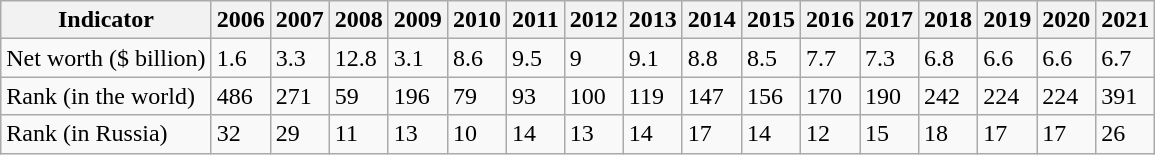<table class="wikitable">
<tr>
<th>Indicator</th>
<th>2006</th>
<th>2007</th>
<th>2008</th>
<th>2009</th>
<th>2010</th>
<th>2011</th>
<th>2012</th>
<th>2013</th>
<th>2014</th>
<th>2015</th>
<th>2016</th>
<th>2017</th>
<th>2018</th>
<th>2019</th>
<th>2020</th>
<th>2021</th>
</tr>
<tr>
<td>Net worth ($ billion)</td>
<td>1.6</td>
<td>3.3</td>
<td>12.8</td>
<td>3.1</td>
<td>8.6</td>
<td>9.5</td>
<td>9</td>
<td>9.1</td>
<td>8.8</td>
<td>8.5</td>
<td>7.7</td>
<td>7.3</td>
<td>6.8</td>
<td>6.6</td>
<td>6.6</td>
<td>6.7</td>
</tr>
<tr>
<td>Rank (in the world)</td>
<td>486</td>
<td>271</td>
<td>59</td>
<td>196</td>
<td>79</td>
<td>93</td>
<td>100</td>
<td>119</td>
<td>147</td>
<td>156</td>
<td>170</td>
<td>190</td>
<td>242</td>
<td>224</td>
<td>224</td>
<td>391</td>
</tr>
<tr>
<td>Rank (in Russia)</td>
<td>32</td>
<td>29</td>
<td>11</td>
<td>13</td>
<td>10</td>
<td>14</td>
<td>13</td>
<td>14</td>
<td>17</td>
<td>14</td>
<td>12</td>
<td>15</td>
<td>18</td>
<td>17</td>
<td>17</td>
<td>26</td>
</tr>
</table>
